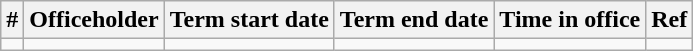<table class='wikitable sortable'>
<tr>
<th>#</th>
<th>Officeholder</th>
<th>Term start date</th>
<th>Term end date</th>
<th>Time in office</th>
<th class="unsortable">Ref</th>
</tr>
<tr>
<td align=center></td>
<td></td>
<td align=center> </td>
<td></td>
<td></td>
<td></td>
</tr>
</table>
